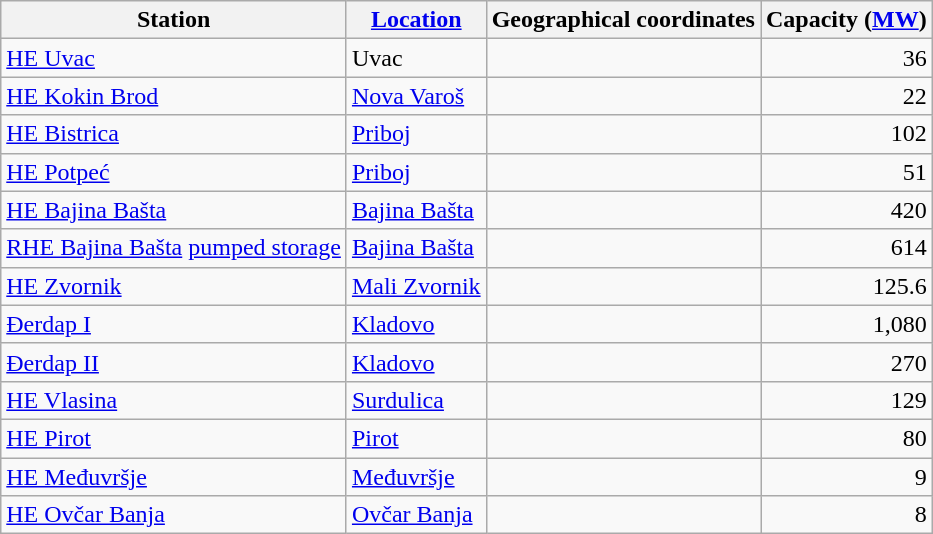<table class="wikitable sortable">
<tr>
<th>Station</th>
<th><a href='#'>Location</a></th>
<th>Geographical coordinates</th>
<th>Capacity (<a href='#'>MW</a>)</th>
</tr>
<tr>
<td><a href='#'>HE Uvac</a></td>
<td>Uvac</td>
<td></td>
<td style="text-align:right;">36</td>
</tr>
<tr>
<td><a href='#'>HE Kokin Brod</a></td>
<td><a href='#'>Nova Varoš</a></td>
<td></td>
<td style="text-align:right;">22</td>
</tr>
<tr>
<td><a href='#'>HE Bistrica</a></td>
<td><a href='#'>Priboj</a></td>
<td></td>
<td style="text-align:right;">102</td>
</tr>
<tr>
<td><a href='#'>HE Potpeć</a></td>
<td><a href='#'>Priboj</a></td>
<td></td>
<td style="text-align:right;">51</td>
</tr>
<tr>
<td><a href='#'>HE Bajina Bašta</a></td>
<td><a href='#'>Bajina Bašta</a></td>
<td></td>
<td style="text-align:right;">420</td>
</tr>
<tr>
<td><a href='#'>RHE Bajina Bašta</a> <a href='#'>pumped storage</a></td>
<td><a href='#'>Bajina Bašta</a></td>
<td></td>
<td style="text-align:right;">614</td>
</tr>
<tr>
<td><a href='#'>HE Zvornik</a></td>
<td><a href='#'>Mali Zvornik</a></td>
<td></td>
<td style="text-align:right;">125.6</td>
</tr>
<tr>
<td><a href='#'>Đerdap I</a></td>
<td><a href='#'>Kladovo</a></td>
<td></td>
<td style="text-align:right;">1,080</td>
</tr>
<tr>
<td><a href='#'>Đerdap II</a></td>
<td><a href='#'>Kladovo</a></td>
<td></td>
<td style="text-align:right;">270</td>
</tr>
<tr>
<td><a href='#'>HE Vlasina</a></td>
<td><a href='#'>Surdulica</a></td>
<td></td>
<td style="text-align:right;">129</td>
</tr>
<tr>
<td><a href='#'>HE Pirot</a></td>
<td><a href='#'>Pirot</a></td>
<td></td>
<td style="text-align:right;">80</td>
</tr>
<tr>
<td><a href='#'>HE Međuvršje</a></td>
<td><a href='#'>Međuvršje</a></td>
<td></td>
<td style="text-align:right;">9</td>
</tr>
<tr>
<td><a href='#'>HE Ovčar Banja</a></td>
<td><a href='#'>Ovčar Banja</a></td>
<td></td>
<td style="text-align:right;">8</td>
</tr>
</table>
